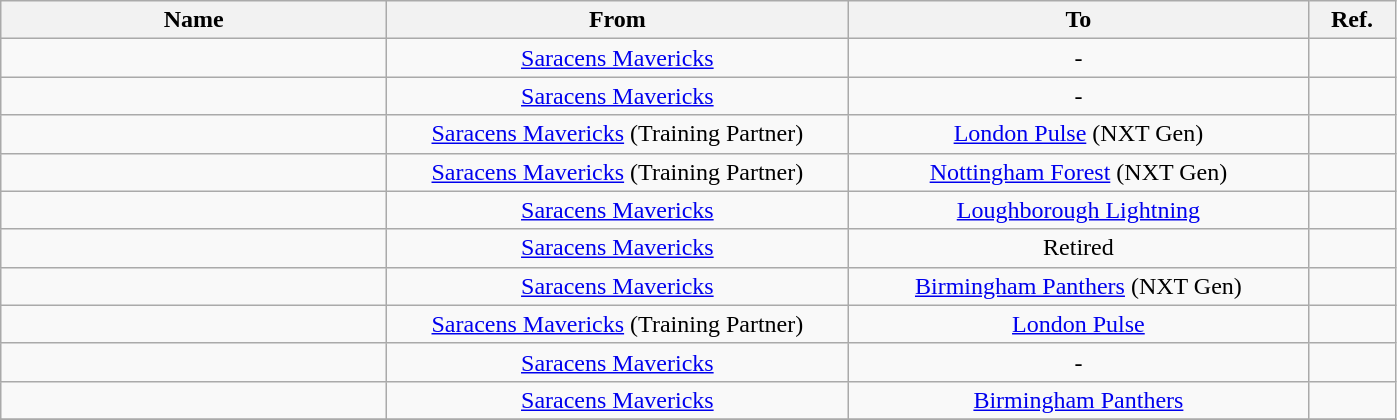<table class="wikitable sortable alternance" style="text-align:center">
<tr>
<th style="width:250px;">Name</th>
<th style="width:300px;">From</th>
<th style="width:300px;">To</th>
<th style="width:50px;">Ref.</th>
</tr>
<tr>
<td> </td>
<td> <a href='#'>Saracens Mavericks</a></td>
<td>-</td>
<td></td>
</tr>
<tr>
<td> </td>
<td> <a href='#'>Saracens Mavericks</a></td>
<td>-</td>
<td></td>
</tr>
<tr>
<td> </td>
<td> <a href='#'>Saracens Mavericks</a> (Training Partner)</td>
<td> <a href='#'>London Pulse</a> (NXT Gen)</td>
<td></td>
</tr>
<tr>
<td> </td>
<td> <a href='#'>Saracens Mavericks</a> (Training Partner)</td>
<td> <a href='#'>Nottingham Forest</a> (NXT Gen)</td>
<td></td>
</tr>
<tr>
<td> </td>
<td> <a href='#'>Saracens Mavericks</a></td>
<td> <a href='#'>Loughborough Lightning</a></td>
<td></td>
</tr>
<tr>
<td> </td>
<td> <a href='#'>Saracens Mavericks</a></td>
<td>Retired</td>
<td></td>
</tr>
<tr>
<td> </td>
<td> <a href='#'>Saracens Mavericks</a></td>
<td> <a href='#'>Birmingham Panthers</a> (NXT Gen)</td>
<td></td>
</tr>
<tr>
<td> </td>
<td> <a href='#'>Saracens Mavericks</a> (Training Partner)</td>
<td> <a href='#'>London Pulse</a></td>
<td></td>
</tr>
<tr>
<td> </td>
<td> <a href='#'>Saracens Mavericks</a></td>
<td>-</td>
<td></td>
</tr>
<tr>
<td> </td>
<td> <a href='#'>Saracens Mavericks</a></td>
<td> <a href='#'>Birmingham Panthers</a></td>
<td></td>
</tr>
<tr>
</tr>
</table>
